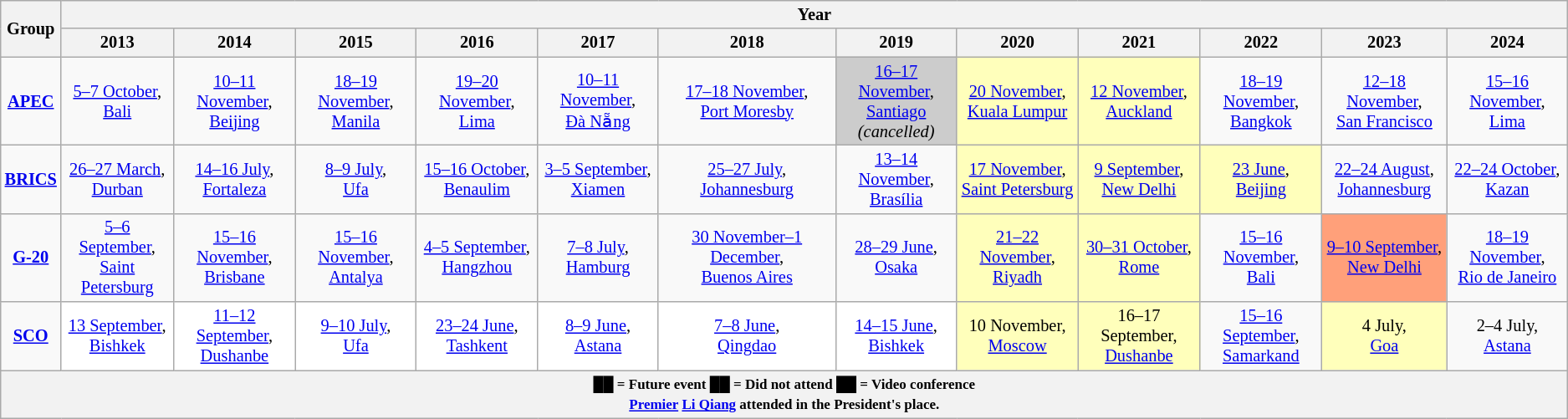<table class="wikitable sortable" style="font-size:85%; text-align:center;">
<tr>
<th rowspan="2">Group</th>
<th colspan="12">Year</th>
</tr>
<tr>
<th>2013</th>
<th>2014</th>
<th>2015</th>
<th>2016</th>
<th>2017</th>
<th>2018</th>
<th>2019</th>
<th>2020</th>
<th>2021</th>
<th>2022</th>
<th>2023</th>
<th>2024</th>
</tr>
<tr>
<td><strong><a href='#'>APEC</a></strong></td>
<td><a href='#'>5–7 October</a>,<br> <a href='#'>Bali</a></td>
<td><a href='#'>10–11 November</a>,<br> <a href='#'>Beijing</a></td>
<td><a href='#'>18–19 November</a>,<br> <a href='#'>Manila</a></td>
<td><a href='#'>19–20 November</a>,<br> <a href='#'>Lima</a></td>
<td><a href='#'>10–11 November</a>,<br> <a href='#'>Đà Nẵng</a></td>
<td><a href='#'>17–18 November</a>,<br> <a href='#'>Port Moresby</a></td>
<td style="background:#cccccc;"><a href='#'>16–17 November</a>,<br> <a href='#'>Santiago</a><br><em>(cancelled)</em></td>
<td style="background:#ffb;"><a href='#'>20 November</a>,<br> <a href='#'>Kuala Lumpur</a></td>
<td style="background:#ffb;"><a href='#'>12 November</a>,<br> <a href='#'>Auckland</a></td>
<td><a href='#'>18–19 November</a>,<br> <a href='#'>Bangkok</a></td>
<td><a href='#'>12–18 November</a>,<br> <a href='#'>San Francisco</a></td>
<td><a href='#'>15–16 November</a>,<br> <a href='#'>Lima</a></td>
</tr>
<tr>
<td><strong><a href='#'>BRICS</a></strong></td>
<td><a href='#'>26–27 March</a>,<br> <a href='#'>Durban</a></td>
<td><a href='#'>14–16 July</a>,<br> <a href='#'>Fortaleza</a></td>
<td><a href='#'>8–9 July</a>,<br> <a href='#'>Ufa</a></td>
<td><a href='#'>15–16 October</a>,<br> <a href='#'>Benaulim</a></td>
<td><a href='#'>3–5 September</a>,<br> <a href='#'>Xiamen</a></td>
<td><a href='#'>25–27 July</a>,<br> <a href='#'>Johannesburg</a></td>
<td><a href='#'>13–14 November</a>,<br> <a href='#'>Brasília</a></td>
<td style="background:#ffb;"><a href='#'>17 November</a>,<br> <a href='#'>Saint Petersburg</a></td>
<td style="background:#ffb;"><a href='#'>9 September</a>,<br> <a href='#'>New Delhi</a></td>
<td style="background:#ffb;"><a href='#'>23 June</a>,<br> <a href='#'>Beijing</a></td>
<td><a href='#'>22–24 August</a>,<br> <a href='#'>Johannesburg</a></td>
<td><a href='#'>22–24 October</a>,<br> <a href='#'>Kazan</a></td>
</tr>
<tr>
<td><strong><a href='#'>G-20</a></strong></td>
<td><a href='#'>5–6 September</a>,<br> <a href='#'>Saint Petersburg</a></td>
<td><a href='#'>15–16 November</a>,<br> <a href='#'>Brisbane</a></td>
<td><a href='#'>15–16 November</a>,<br> <a href='#'>Antalya</a></td>
<td><a href='#'>4–5 September</a>,<br> <a href='#'>Hangzhou</a></td>
<td><a href='#'>7–8 July</a>,<br> <a href='#'>Hamburg</a></td>
<td><a href='#'>30 November–1 December</a>,<br> <a href='#'>Buenos Aires</a></td>
<td><a href='#'>28–29 June</a>,<br> <a href='#'>Osaka</a></td>
<td style="background:#ffb;"><a href='#'>21–22 November</a>,<br> <a href='#'>Riyadh</a></td>
<td style="background:#ffb;"><a href='#'>30–31 October</a>,<br> <a href='#'>Rome</a></td>
<td><a href='#'>15–16 November</a>,<br> <a href='#'>Bali</a></td>
<td style="background:#ffa07a;"><a href='#'>9–10 September</a>,<br> <a href='#'>New Delhi</a></td>
<td><a href='#'>18–19 November</a>,<br> <a href='#'>Rio de Janeiro</a></td>
</tr>
<tr>
<td><strong><a href='#'>SCO</a></strong></td>
<td style="background:white;"><a href='#'>13 September</a>,<br>  <a href='#'>Bishkek</a></td>
<td style="background:white;"><a href='#'>11–12 September</a>,<br>  <a href='#'>Dushanbe</a></td>
<td style="background:white;"><a href='#'>9–10 July</a>,<br> <a href='#'>Ufa</a></td>
<td style="background:white;"><a href='#'>23–24 June</a>,<br> <a href='#'>Tashkent</a></td>
<td style="background:white;"><a href='#'>8–9 June</a>,<br>  <a href='#'>Astana</a></td>
<td style="background:white;"><a href='#'>7–8 June</a>,<br>  <a href='#'>Qingdao</a></td>
<td style="background:white;"><a href='#'>14–15 June</a>,<br> <a href='#'>Bishkek</a></td>
<td style="background:#ffb;">10 November,<br> <a href='#'>Moscow</a></td>
<td style="background:#ffb;">16–17 September,<br> <a href='#'>Dushanbe</a></td>
<td><a href='#'>15–16 September</a>,<br> <a href='#'>Samarkand</a></td>
<td style="background:#ffb;">4 July, <br> <a href='#'>Goa</a></td>
<td>2–4 July,<br> <a href='#'>Astana</a></td>
</tr>
<tr>
<th colspan="13"><small><span>██</span> = Future event <span>██</span> = Did not attend <span>██</span> = Video conference</small> <br><small><a href='#'>Premier</a> <a href='#'>Li Qiang</a> attended in the President's place.</small></th>
</tr>
</table>
